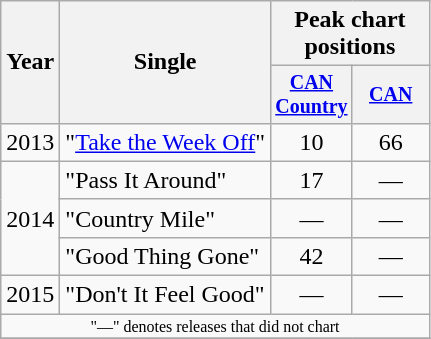<table class="wikitable" style="text-align:center;">
<tr>
<th rowspan="2">Year</th>
<th rowspan="2">Single</th>
<th colspan="2">Peak chart<br>positions</th>
</tr>
<tr style="font-size:smaller;">
<th width="45"><a href='#'>CAN Country</a><br></th>
<th width="45"><a href='#'>CAN</a><br></th>
</tr>
<tr>
<td>2013</td>
<td align="left">"<a href='#'>Take the Week Off</a>"</td>
<td>10</td>
<td>66</td>
</tr>
<tr>
<td rowspan="3">2014</td>
<td align="left">"Pass It Around"</td>
<td>17</td>
<td>—</td>
</tr>
<tr>
<td align="left">"Country Mile"</td>
<td>—</td>
<td>—</td>
</tr>
<tr>
<td align="left">"Good Thing Gone"</td>
<td>42</td>
<td>—</td>
</tr>
<tr>
<td>2015</td>
<td align="left">"Don't It Feel Good"</td>
<td>—</td>
<td>—</td>
</tr>
<tr>
<td colspan="4" style="font-size:8pt">"—" denotes releases that did not chart</td>
</tr>
<tr>
</tr>
</table>
